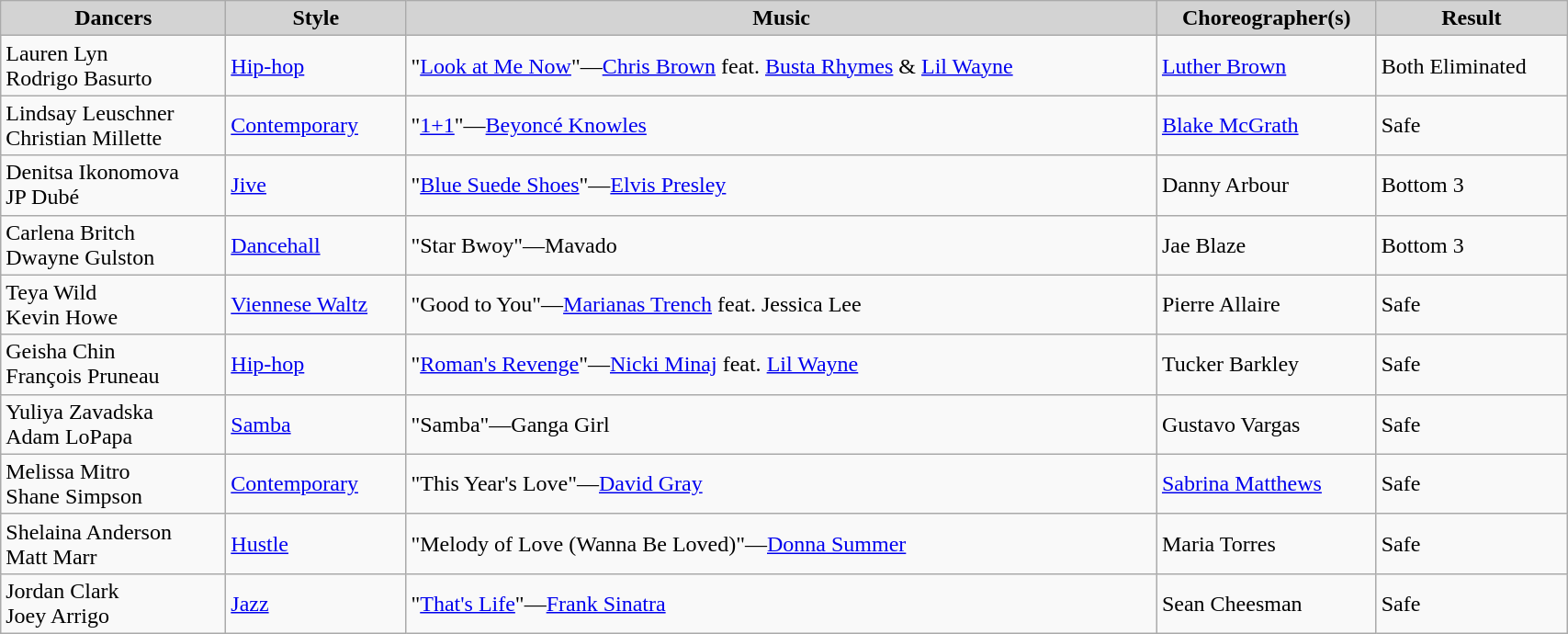<table class="wikitable" width="90%">
<tr bgcolor="lightgrey">
<td align="center"><strong>Dancers</strong></td>
<td align="center"><strong>Style</strong></td>
<td align="center"><strong>Music</strong></td>
<td align="center"><strong>Choreographer(s)</strong></td>
<td align="center"><strong>Result</strong></td>
</tr>
<tr>
<td>Lauren Lyn<br>Rodrigo Basurto</td>
<td><a href='#'>Hip-hop</a></td>
<td>"<a href='#'>Look at Me Now</a>"—<a href='#'>Chris Brown</a> feat. <a href='#'>Busta Rhymes</a> & <a href='#'>Lil Wayne</a></td>
<td><a href='#'>Luther Brown</a></td>
<td>Both Eliminated</td>
</tr>
<tr>
<td>Lindsay Leuschner<br>Christian Millette</td>
<td><a href='#'>Contemporary</a></td>
<td>"<a href='#'>1+1</a>"—<a href='#'>Beyoncé Knowles</a></td>
<td><a href='#'>Blake McGrath</a></td>
<td>Safe</td>
</tr>
<tr>
<td>Denitsa Ikonomova<br>JP Dubé</td>
<td><a href='#'>Jive</a></td>
<td>"<a href='#'>Blue Suede Shoes</a>"—<a href='#'>Elvis Presley</a></td>
<td>Danny Arbour</td>
<td>Bottom 3</td>
</tr>
<tr>
<td>Carlena Britch<br>Dwayne Gulston</td>
<td><a href='#'>Dancehall</a></td>
<td>"Star Bwoy"—Mavado</td>
<td>Jae Blaze</td>
<td>Bottom 3</td>
</tr>
<tr>
<td>Teya Wild<br>Kevin Howe</td>
<td><a href='#'>Viennese Waltz</a></td>
<td>"Good to You"—<a href='#'>Marianas Trench</a> feat. Jessica Lee</td>
<td>Pierre Allaire</td>
<td>Safe</td>
</tr>
<tr>
<td>Geisha Chin<br>François Pruneau</td>
<td><a href='#'>Hip-hop</a></td>
<td>"<a href='#'>Roman's Revenge</a>"—<a href='#'>Nicki Minaj</a> feat. <a href='#'>Lil Wayne</a></td>
<td>Tucker Barkley</td>
<td>Safe</td>
</tr>
<tr>
<td>Yuliya Zavadska<br>Adam LoPapa</td>
<td><a href='#'>Samba</a></td>
<td>"Samba"—Ganga Girl</td>
<td>Gustavo Vargas</td>
<td>Safe</td>
</tr>
<tr>
<td>Melissa Mitro<br>Shane Simpson</td>
<td><a href='#'>Contemporary</a></td>
<td>"This Year's Love"—<a href='#'>David Gray</a></td>
<td><a href='#'>Sabrina Matthews</a></td>
<td>Safe</td>
</tr>
<tr>
<td>Shelaina Anderson<br>Matt Marr</td>
<td><a href='#'>Hustle</a></td>
<td>"Melody of Love (Wanna Be Loved)"—<a href='#'>Donna Summer</a></td>
<td>Maria Torres</td>
<td>Safe</td>
</tr>
<tr>
<td>Jordan Clark<br>Joey Arrigo</td>
<td><a href='#'>Jazz</a></td>
<td>"<a href='#'>That's Life</a>"—<a href='#'>Frank Sinatra</a></td>
<td>Sean Cheesman</td>
<td>Safe</td>
</tr>
</table>
